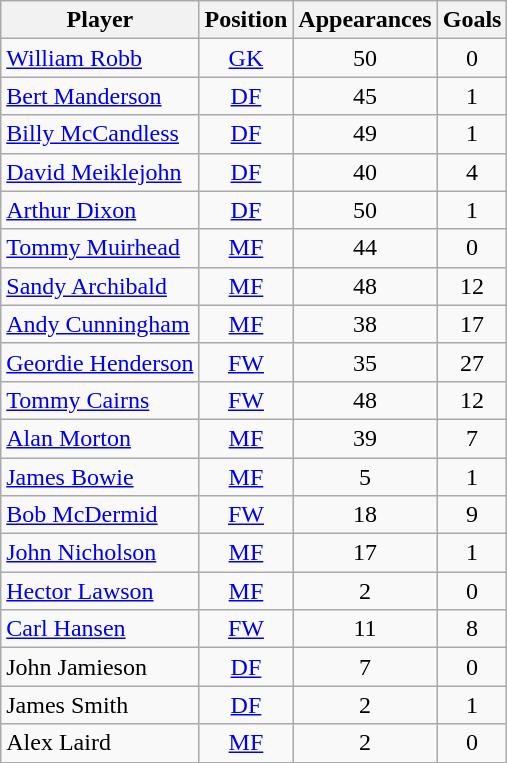<table class="wikitable sortable" style="text-align: center;">
<tr>
<th>Player</th>
<th>Position</th>
<th>Appearances</th>
<th>Goals</th>
</tr>
<tr>
<td align="left"> <a href='#'>William Robb</a></td>
<td><a href='#'>GK</a></td>
<td>50</td>
<td>0</td>
</tr>
<tr>
<td align="left"> <a href='#'>Bert Manderson</a></td>
<td><a href='#'>DF</a></td>
<td>45</td>
<td>1</td>
</tr>
<tr>
<td align="left"> <a href='#'>Billy McCandless</a></td>
<td><a href='#'>DF</a></td>
<td>49</td>
<td>1</td>
</tr>
<tr>
<td align="left"> <a href='#'>David Meiklejohn</a></td>
<td><a href='#'>DF</a></td>
<td>40</td>
<td>4</td>
</tr>
<tr>
<td align="left"> <a href='#'>Arthur Dixon</a></td>
<td><a href='#'>DF</a></td>
<td>50</td>
<td>1</td>
</tr>
<tr>
<td align="left"> <a href='#'>Tommy Muirhead</a></td>
<td><a href='#'>MF</a></td>
<td>44</td>
<td>0</td>
</tr>
<tr>
<td align="left"> <a href='#'>Sandy Archibald</a></td>
<td><a href='#'>MF</a></td>
<td>48</td>
<td>12</td>
</tr>
<tr>
<td align="left"> <a href='#'>Andy Cunningham</a></td>
<td><a href='#'>MF</a></td>
<td>38</td>
<td>17</td>
</tr>
<tr>
<td align="left"> <a href='#'>Geordie Henderson</a></td>
<td><a href='#'>FW</a></td>
<td>35</td>
<td>27</td>
</tr>
<tr>
<td align="left"> <a href='#'>Tommy Cairns</a></td>
<td><a href='#'>FW</a></td>
<td>48</td>
<td>12</td>
</tr>
<tr>
<td align="left"> <a href='#'>Alan Morton</a></td>
<td><a href='#'>MF</a></td>
<td>39</td>
<td>7</td>
</tr>
<tr>
<td align="left"> <a href='#'>James Bowie</a></td>
<td><a href='#'>MF</a></td>
<td>5</td>
<td>1</td>
</tr>
<tr>
<td align="left"> <a href='#'>Bob McDermid</a></td>
<td><a href='#'>FW</a></td>
<td>18</td>
<td>9</td>
</tr>
<tr>
<td align="left"> <a href='#'>John Nicholson</a></td>
<td><a href='#'>MF</a></td>
<td>17</td>
<td>1</td>
</tr>
<tr>
<td align="left"> <a href='#'>Hector Lawson</a></td>
<td><a href='#'>MF</a></td>
<td>2</td>
<td>0</td>
</tr>
<tr>
<td align="left"> <a href='#'>Carl Hansen</a></td>
<td><a href='#'>FW</a></td>
<td>11</td>
<td>8</td>
</tr>
<tr>
<td align="left"> John Jamieson</td>
<td><a href='#'>DF</a></td>
<td>7</td>
<td>0</td>
</tr>
<tr>
<td align="left"> James Smith</td>
<td><a href='#'>DF</a></td>
<td>2</td>
<td>1</td>
</tr>
<tr>
<td align="left"> Alex Laird</td>
<td><a href='#'>MF</a></td>
<td>2</td>
<td>0</td>
</tr>
</table>
